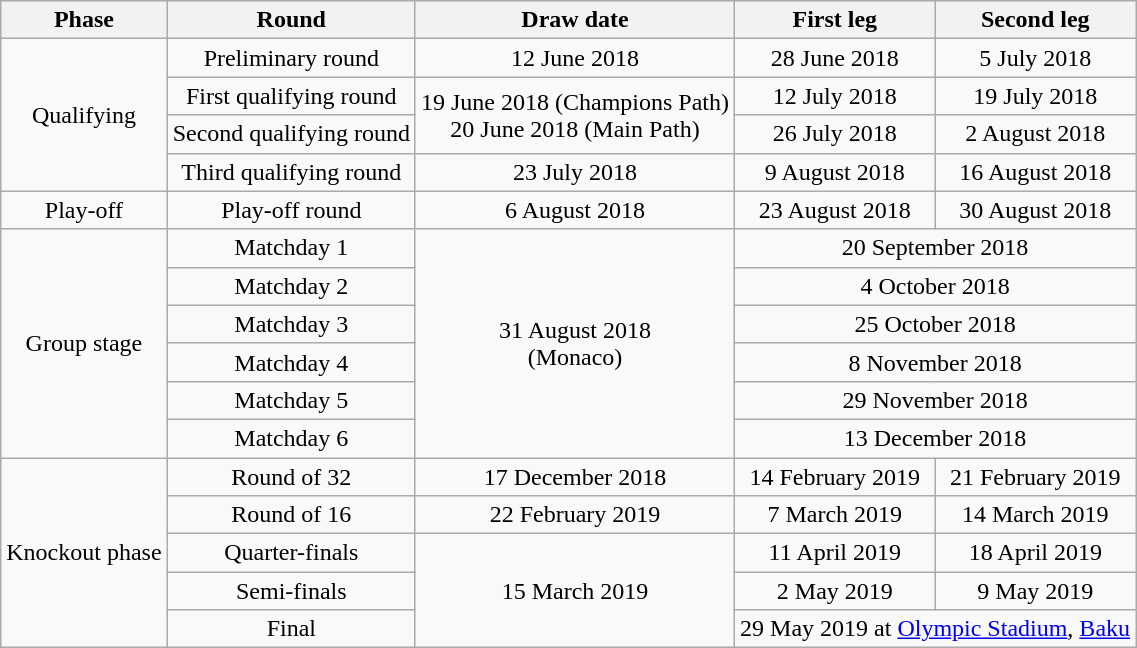<table class="wikitable" style="text-align:center">
<tr>
<th>Phase</th>
<th>Round</th>
<th>Draw date</th>
<th>First leg</th>
<th>Second leg</th>
</tr>
<tr>
<td rowspan="4">Qualifying</td>
<td>Preliminary round</td>
<td>12 June 2018</td>
<td>28 June 2018</td>
<td>5 July 2018</td>
</tr>
<tr>
<td>First qualifying round</td>
<td rowspan="2">19 June 2018 (Champions Path)<br>20 June 2018 (Main Path)</td>
<td>12 July 2018</td>
<td>19 July 2018</td>
</tr>
<tr>
<td>Second qualifying round</td>
<td>26 July 2018</td>
<td>2 August 2018</td>
</tr>
<tr>
<td>Third qualifying round</td>
<td>23 July 2018</td>
<td>9 August 2018</td>
<td>16 August 2018</td>
</tr>
<tr>
<td>Play-off</td>
<td>Play-off round</td>
<td>6 August 2018</td>
<td>23 August 2018</td>
<td>30 August 2018</td>
</tr>
<tr>
<td rowspan="6">Group stage</td>
<td>Matchday 1</td>
<td rowspan="6">31 August 2018<br>(Monaco)</td>
<td colspan="2">20 September 2018</td>
</tr>
<tr>
<td>Matchday 2</td>
<td colspan="2">4 October 2018</td>
</tr>
<tr>
<td>Matchday 3</td>
<td colspan="2">25 October 2018</td>
</tr>
<tr>
<td>Matchday 4</td>
<td colspan="2">8 November 2018</td>
</tr>
<tr>
<td>Matchday 5</td>
<td colspan="2">29 November 2018</td>
</tr>
<tr>
<td>Matchday 6</td>
<td colspan="2">13 December 2018</td>
</tr>
<tr>
<td rowspan="5">Knockout phase</td>
<td>Round of 32</td>
<td>17 December 2018</td>
<td>14 February 2019</td>
<td>21 February 2019</td>
</tr>
<tr>
<td>Round of 16</td>
<td>22 February 2019</td>
<td>7 March 2019</td>
<td>14 March 2019</td>
</tr>
<tr>
<td>Quarter-finals</td>
<td rowspan="3">15 March 2019</td>
<td>11 April 2019</td>
<td>18 April 2019</td>
</tr>
<tr>
<td>Semi-finals</td>
<td>2 May 2019</td>
<td>9 May 2019</td>
</tr>
<tr>
<td>Final</td>
<td colspan="2">29 May 2019 at <a href='#'>Olympic Stadium</a>, <a href='#'>Baku</a></td>
</tr>
</table>
